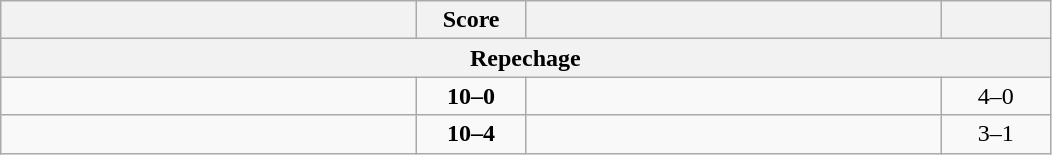<table class="wikitable" style="text-align: left; ">
<tr>
<th align="right" width="270"></th>
<th width="65">Score</th>
<th align="left" width="270"></th>
<th width="65"></th>
</tr>
<tr>
<th colspan=4>Repechage</th>
</tr>
<tr>
<td><strong></strong></td>
<td align="center"><strong>10–0</strong></td>
<td></td>
<td align=center>4–0 <strong></strong></td>
</tr>
<tr>
<td><strong></strong></td>
<td align="center"><strong>10–4</strong></td>
<td></td>
<td align=center>3–1 <strong></strong></td>
</tr>
</table>
